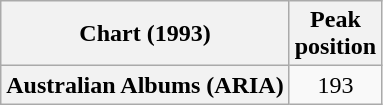<table class="wikitable sortable plainrowheaders" style="text-align:center">
<tr>
<th scope="col">Chart (1993)</th>
<th scope="col">Peak<br>position</th>
</tr>
<tr>
<th scope="row">Australian Albums (ARIA)</th>
<td>193</td>
</tr>
</table>
